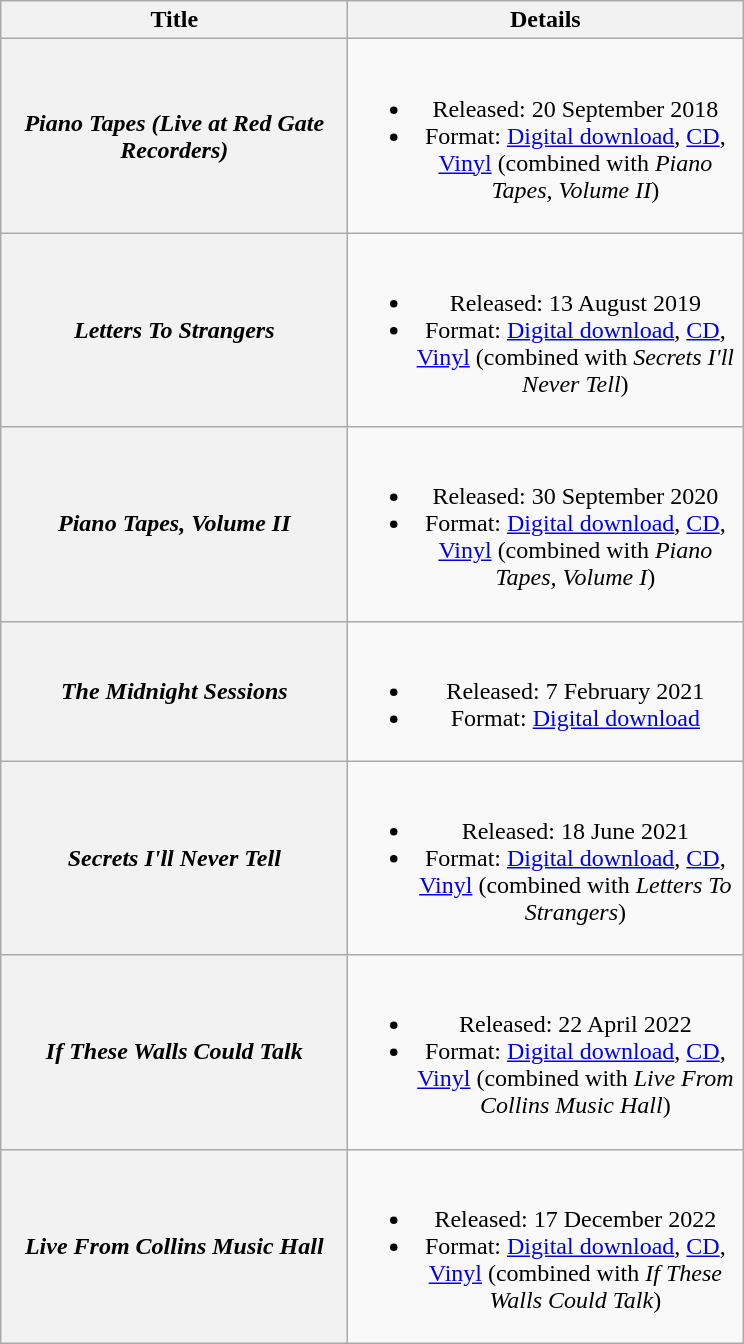<table class="wikitable plainrowheaders" style="text-align:center;">
<tr>
<th scope="col" style="width:14em;">Title</th>
<th scope="col" style="width:16em;">Details</th>
</tr>
<tr>
<th scope="row"><em>Piano Tapes (Live at Red Gate Recorders)</em></th>
<td><br><ul><li>Released: 20 September 2018</li><li>Format: <a href='#'>Digital download</a>, <a href='#'>CD</a>, <a href='#'>Vinyl</a> (combined with <em>Piano Tapes, Volume II</em>)</li></ul></td>
</tr>
<tr>
<th scope="row"><em>Letters To Strangers</em></th>
<td><br><ul><li>Released: 13 August 2019</li><li>Format: <a href='#'>Digital download</a>, <a href='#'>CD</a>, <a href='#'>Vinyl</a> (combined with <em>Secrets I'll Never Tell</em>)</li></ul></td>
</tr>
<tr>
<th scope="row"><em>Piano Tapes, Volume II</em></th>
<td><br><ul><li>Released: 30 September 2020</li><li>Format: <a href='#'>Digital download</a>, <a href='#'>CD</a>, <a href='#'>Vinyl</a> (combined with <em>Piano Tapes, Volume I</em>)</li></ul></td>
</tr>
<tr>
<th scope="row"><em>The Midnight Sessions</em></th>
<td><br><ul><li>Released: 7 February 2021</li><li>Format: <a href='#'>Digital download</a></li></ul></td>
</tr>
<tr>
<th scope="row"><em>Secrets I'll Never Tell</em></th>
<td><br><ul><li>Released: 18 June 2021</li><li>Format: <a href='#'>Digital download</a>, <a href='#'>CD</a>, <a href='#'>Vinyl</a> (combined with <em>Letters To Strangers</em>)</li></ul></td>
</tr>
<tr>
<th scope="row"><em>If These Walls Could Talk</em></th>
<td><br><ul><li>Released: 22 April 2022</li><li>Format: <a href='#'>Digital download</a>, <a href='#'>CD</a>, <a href='#'>Vinyl</a> (combined with <em>Live From Collins Music Hall</em>)</li></ul></td>
</tr>
<tr>
<th scope="row"><em>Live From Collins Music Hall</em></th>
<td><br><ul><li>Released: 17 December 2022</li><li>Format: <a href='#'>Digital download</a>, <a href='#'>CD</a>, <a href='#'>Vinyl</a> (combined with <em>If These Walls Could Talk</em>)</li></ul></td>
</tr>
</table>
